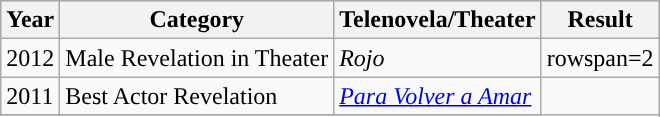<table class="wikitable">
<tr style="background:#b0c4de;">
<th>Year</th>
<th>Category</th>
<th>Telenovela/Theater</th>
<th>Result</th>
</tr>
<tr>
<td>2012</td>
<td>Male Revelation in Theater</td>
<td><em>Rojo</em></td>
<td>rowspan=2 </td>
</tr>
<tr>
<td>2011</td>
<td>Best Actor Revelation</td>
<td><em><a href='#'>Para Volver a Amar</a></em></td>
</tr>
<tr>
</tr>
</table>
